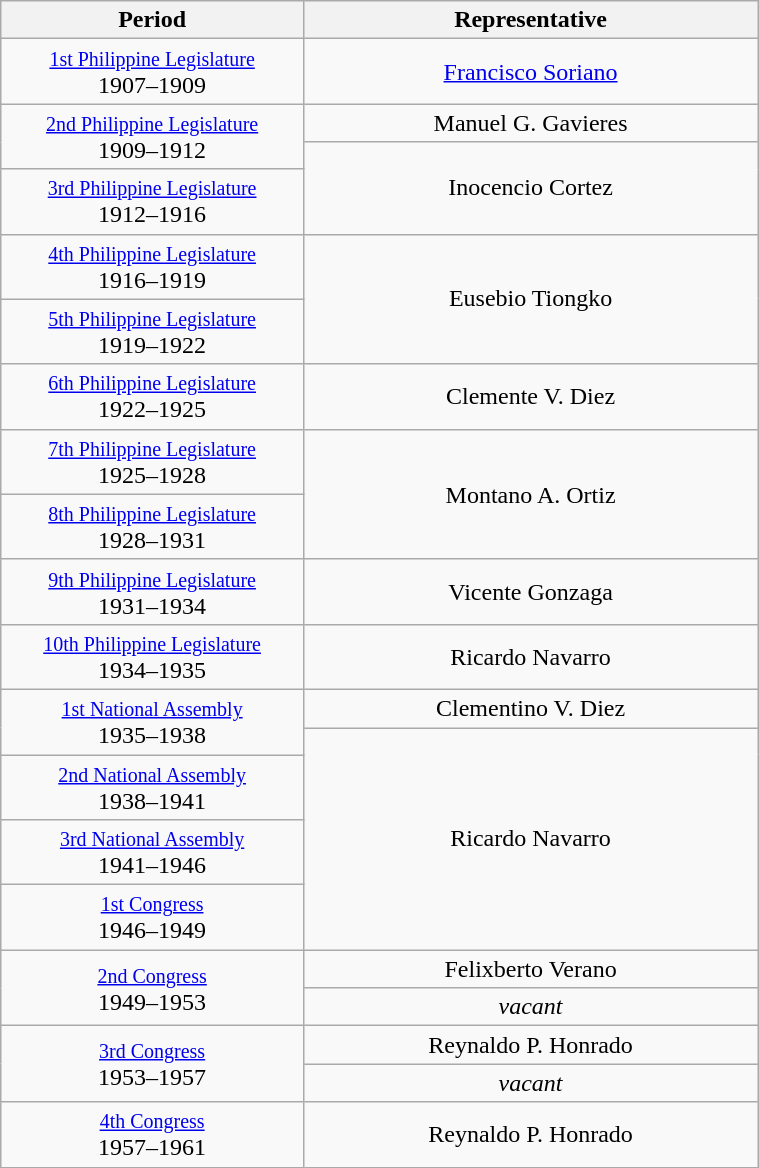<table class="wikitable" style="text-align:center; width:40%;">
<tr>
<th width=40%>Period</th>
<th>Representative</th>
</tr>
<tr>
<td><small><a href='#'>1st Philippine Legislature</a></small><br>1907–1909</td>
<td><a href='#'>Francisco Soriano</a></td>
</tr>
<tr>
<td rowspan=2><small><a href='#'>2nd Philippine Legislature</a></small><br>1909–1912</td>
<td>Manuel G. Gavieres</td>
</tr>
<tr>
<td rowspan=2>Inocencio Cortez</td>
</tr>
<tr>
<td><small><a href='#'>3rd Philippine Legislature</a></small><br>1912–1916</td>
</tr>
<tr>
<td><small><a href='#'>4th Philippine Legislature</a></small><br>1916–1919</td>
<td rowspan=2>Eusebio Tiongko</td>
</tr>
<tr>
<td><small><a href='#'>5th Philippine Legislature</a></small><br>1919–1922</td>
</tr>
<tr>
<td><small><a href='#'>6th Philippine Legislature</a></small><br>1922–1925</td>
<td>Clemente V. Diez</td>
</tr>
<tr>
<td><small><a href='#'>7th Philippine Legislature</a></small><br>1925–1928</td>
<td rowspan=2>Montano A. Ortiz</td>
</tr>
<tr>
<td><small><a href='#'>8th Philippine Legislature</a></small><br>1928–1931</td>
</tr>
<tr>
<td><small><a href='#'>9th Philippine Legislature</a></small><br>1931–1934</td>
<td>Vicente Gonzaga</td>
</tr>
<tr>
<td><small><a href='#'>10th Philippine Legislature</a></small><br>1934–1935</td>
<td>Ricardo Navarro</td>
</tr>
<tr>
<td rowspan=2><small><a href='#'>1st National Assembly</a></small><br>1935–1938</td>
<td>Clementino V. Diez</td>
</tr>
<tr>
<td rowspan=4>Ricardo Navarro</td>
</tr>
<tr>
<td><small><a href='#'>2nd National Assembly</a></small><br>1938–1941</td>
</tr>
<tr>
<td><small><a href='#'>3rd National Assembly</a></small><br>1941–1946</td>
</tr>
<tr>
<td><small><a href='#'>1st Congress</a></small><br>1946–1949</td>
</tr>
<tr>
<td rowspan=2><small><a href='#'>2nd Congress</a></small><br>1949–1953</td>
<td>Felixberto Verano</td>
</tr>
<tr>
<td><em>vacant</em></td>
</tr>
<tr>
<td rowspan=2><small><a href='#'>3rd Congress</a></small><br>1953–1957</td>
<td>Reynaldo P. Honrado</td>
</tr>
<tr>
<td><em>vacant</em></td>
</tr>
<tr>
<td><small><a href='#'>4th Congress</a></small><br>1957–1961</td>
<td>Reynaldo P. Honrado</td>
</tr>
</table>
